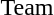<table>
<tr>
<td>Team</td>
<td></td>
<td></td>
<td></td>
</tr>
</table>
